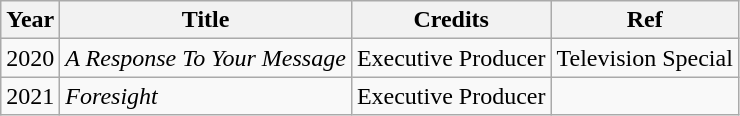<table class="wikitable">
<tr>
<th>Year</th>
<th>Title</th>
<th>Credits</th>
<th>Ref</th>
</tr>
<tr>
<td>2020</td>
<td><em>A Response To Your Message</em></td>
<td>Executive Producer</td>
<td>Television Special</td>
</tr>
<tr>
<td>2021</td>
<td><em>Foresight</em></td>
<td>Executive Producer</td>
<td></td>
</tr>
</table>
